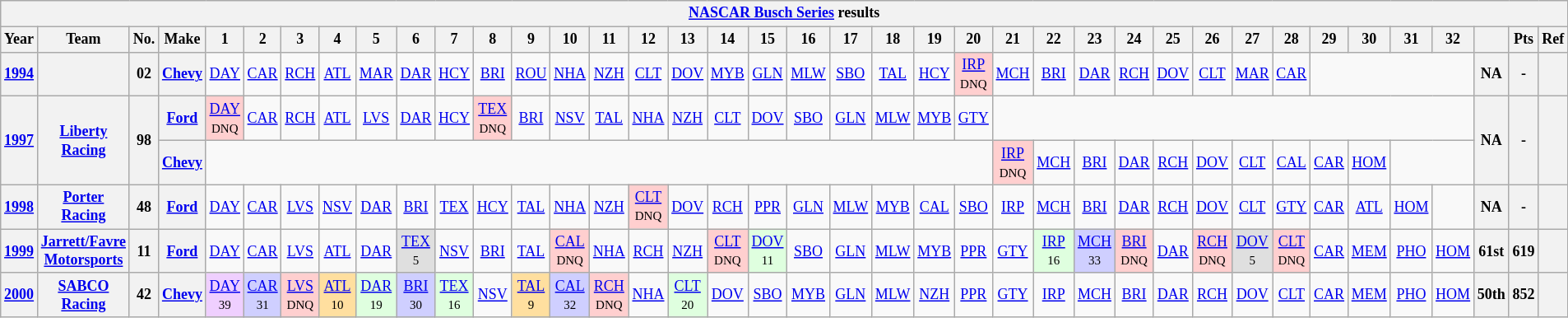<table class="wikitable" style="text-align:center; font-size:75%">
<tr>
<th colspan=42><a href='#'>NASCAR Busch Series</a> results</th>
</tr>
<tr>
<th>Year</th>
<th>Team</th>
<th>No.</th>
<th>Make</th>
<th>1</th>
<th>2</th>
<th>3</th>
<th>4</th>
<th>5</th>
<th>6</th>
<th>7</th>
<th>8</th>
<th>9</th>
<th>10</th>
<th>11</th>
<th>12</th>
<th>13</th>
<th>14</th>
<th>15</th>
<th>16</th>
<th>17</th>
<th>18</th>
<th>19</th>
<th>20</th>
<th>21</th>
<th>22</th>
<th>23</th>
<th>24</th>
<th>25</th>
<th>26</th>
<th>27</th>
<th>28</th>
<th>29</th>
<th>30</th>
<th>31</th>
<th>32</th>
<th></th>
<th>Pts</th>
<th>Ref</th>
</tr>
<tr>
<th><a href='#'>1994</a></th>
<th></th>
<th>02</th>
<th><a href='#'>Chevy</a></th>
<td><a href='#'>DAY</a></td>
<td><a href='#'>CAR</a></td>
<td><a href='#'>RCH</a></td>
<td><a href='#'>ATL</a></td>
<td><a href='#'>MAR</a></td>
<td><a href='#'>DAR</a></td>
<td><a href='#'>HCY</a></td>
<td><a href='#'>BRI</a></td>
<td><a href='#'>ROU</a></td>
<td><a href='#'>NHA</a></td>
<td><a href='#'>NZH</a></td>
<td><a href='#'>CLT</a></td>
<td><a href='#'>DOV</a></td>
<td><a href='#'>MYB</a></td>
<td><a href='#'>GLN</a></td>
<td><a href='#'>MLW</a></td>
<td><a href='#'>SBO</a></td>
<td><a href='#'>TAL</a></td>
<td><a href='#'>HCY</a></td>
<td style="background:#FFCFCF;"><a href='#'>IRP</a><br><small>DNQ</small></td>
<td><a href='#'>MCH</a></td>
<td><a href='#'>BRI</a></td>
<td><a href='#'>DAR</a></td>
<td><a href='#'>RCH</a></td>
<td><a href='#'>DOV</a></td>
<td><a href='#'>CLT</a></td>
<td><a href='#'>MAR</a></td>
<td><a href='#'>CAR</a></td>
<td colspan=4></td>
<th>NA</th>
<th>-</th>
<th></th>
</tr>
<tr>
<th rowspan=2><a href='#'>1997</a></th>
<th rowspan=2><a href='#'>Liberty Racing</a></th>
<th rowspan=2>98</th>
<th><a href='#'>Ford</a></th>
<td style="background:#FFCFCF;"><a href='#'>DAY</a><br><small>DNQ</small></td>
<td><a href='#'>CAR</a></td>
<td><a href='#'>RCH</a></td>
<td><a href='#'>ATL</a></td>
<td><a href='#'>LVS</a></td>
<td><a href='#'>DAR</a></td>
<td><a href='#'>HCY</a></td>
<td style="background:#FFCFCF;"><a href='#'>TEX</a><br><small>DNQ</small></td>
<td><a href='#'>BRI</a></td>
<td><a href='#'>NSV</a></td>
<td><a href='#'>TAL</a></td>
<td><a href='#'>NHA</a></td>
<td><a href='#'>NZH</a></td>
<td><a href='#'>CLT</a></td>
<td><a href='#'>DOV</a></td>
<td><a href='#'>SBO</a></td>
<td><a href='#'>GLN</a></td>
<td><a href='#'>MLW</a></td>
<td><a href='#'>MYB</a></td>
<td><a href='#'>GTY</a></td>
<td colspan=12></td>
<th rowspan=2>NA</th>
<th rowspan=2>-</th>
<th rowspan=2></th>
</tr>
<tr>
<th><a href='#'>Chevy</a></th>
<td colspan=20></td>
<td style="background:#FFCFCF;"><a href='#'>IRP</a><br><small>DNQ</small></td>
<td><a href='#'>MCH</a></td>
<td><a href='#'>BRI</a></td>
<td><a href='#'>DAR</a></td>
<td><a href='#'>RCH</a></td>
<td><a href='#'>DOV</a></td>
<td><a href='#'>CLT</a></td>
<td><a href='#'>CAL</a></td>
<td><a href='#'>CAR</a></td>
<td><a href='#'>HOM</a></td>
<td colspan=2></td>
</tr>
<tr>
<th><a href='#'>1998</a></th>
<th><a href='#'>Porter Racing</a></th>
<th>48</th>
<th><a href='#'>Ford</a></th>
<td><a href='#'>DAY</a></td>
<td><a href='#'>CAR</a></td>
<td><a href='#'>LVS</a></td>
<td><a href='#'>NSV</a></td>
<td><a href='#'>DAR</a></td>
<td><a href='#'>BRI</a></td>
<td><a href='#'>TEX</a></td>
<td><a href='#'>HCY</a></td>
<td><a href='#'>TAL</a></td>
<td><a href='#'>NHA</a></td>
<td><a href='#'>NZH</a></td>
<td style="background:#FFCFCF;"><a href='#'>CLT</a><br><small>DNQ</small></td>
<td><a href='#'>DOV</a></td>
<td><a href='#'>RCH</a></td>
<td><a href='#'>PPR</a></td>
<td><a href='#'>GLN</a></td>
<td><a href='#'>MLW</a></td>
<td><a href='#'>MYB</a></td>
<td><a href='#'>CAL</a></td>
<td><a href='#'>SBO</a></td>
<td><a href='#'>IRP</a></td>
<td><a href='#'>MCH</a></td>
<td><a href='#'>BRI</a></td>
<td><a href='#'>DAR</a></td>
<td><a href='#'>RCH</a></td>
<td><a href='#'>DOV</a></td>
<td><a href='#'>CLT</a></td>
<td><a href='#'>GTY</a></td>
<td><a href='#'>CAR</a></td>
<td><a href='#'>ATL</a></td>
<td><a href='#'>HOM</a></td>
<td></td>
<th>NA</th>
<th>-</th>
<th></th>
</tr>
<tr>
<th><a href='#'>1999</a></th>
<th><a href='#'>Jarrett/Favre Motorsports</a></th>
<th>11</th>
<th><a href='#'>Ford</a></th>
<td><a href='#'>DAY</a></td>
<td><a href='#'>CAR</a></td>
<td><a href='#'>LVS</a></td>
<td><a href='#'>ATL</a></td>
<td><a href='#'>DAR</a></td>
<td style="background:#DFDFDF;"><a href='#'>TEX</a><br><small>5</small></td>
<td><a href='#'>NSV</a></td>
<td><a href='#'>BRI</a></td>
<td><a href='#'>TAL</a></td>
<td style="background:#FFCFCF;"><a href='#'>CAL</a><br><small>DNQ</small></td>
<td><a href='#'>NHA</a></td>
<td><a href='#'>RCH</a></td>
<td><a href='#'>NZH</a></td>
<td style="background:#FFCFCF;"><a href='#'>CLT</a><br><small>DNQ</small></td>
<td style="background:#DFFFDF;"><a href='#'>DOV</a><br><small>11</small></td>
<td><a href='#'>SBO</a></td>
<td><a href='#'>GLN</a></td>
<td><a href='#'>MLW</a></td>
<td><a href='#'>MYB</a></td>
<td><a href='#'>PPR</a></td>
<td><a href='#'>GTY</a></td>
<td style="background:#DFFFDF;"><a href='#'>IRP</a><br><small>16</small></td>
<td style="background:#CFCFFF;"><a href='#'>MCH</a><br><small>33</small></td>
<td style="background:#FFCFCF;"><a href='#'>BRI</a><br><small>DNQ</small></td>
<td><a href='#'>DAR</a></td>
<td style="background:#FFCFCF;"><a href='#'>RCH</a><br><small>DNQ</small></td>
<td style="background:#DFDFDF;"><a href='#'>DOV</a><br><small>5</small></td>
<td style="background:#FFCFCF;"><a href='#'>CLT</a><br><small>DNQ</small></td>
<td><a href='#'>CAR</a></td>
<td><a href='#'>MEM</a></td>
<td><a href='#'>PHO</a></td>
<td><a href='#'>HOM</a></td>
<th>61st</th>
<th>619</th>
<th></th>
</tr>
<tr>
<th><a href='#'>2000</a></th>
<th><a href='#'>SABCO Racing</a></th>
<th>42</th>
<th><a href='#'>Chevy</a></th>
<td style="background:#EFCFFF;"><a href='#'>DAY</a><br><small>39</small></td>
<td style="background:#CFCFFF;"><a href='#'>CAR</a><br><small>31</small></td>
<td style="background:#FFCFCF;"><a href='#'>LVS</a><br><small>DNQ</small></td>
<td style="background:#FFDF9F;"><a href='#'>ATL</a><br><small>10</small></td>
<td style="background:#DFFFDF;"><a href='#'>DAR</a><br><small>19</small></td>
<td style="background:#CFCFFF;"><a href='#'>BRI</a><br><small>30</small></td>
<td style="background:#DFFFDF;"><a href='#'>TEX</a><br><small>16</small></td>
<td><a href='#'>NSV</a></td>
<td style="background:#FFDF9F;"><a href='#'>TAL</a><br><small>9</small></td>
<td style="background:#CFCFFF;"><a href='#'>CAL</a><br><small>32</small></td>
<td style="background:#FFCFCF;"><a href='#'>RCH</a><br><small>DNQ</small></td>
<td><a href='#'>NHA</a></td>
<td style="background:#DFFFDF;"><a href='#'>CLT</a><br><small>20</small></td>
<td><a href='#'>DOV</a></td>
<td><a href='#'>SBO</a></td>
<td><a href='#'>MYB</a></td>
<td><a href='#'>GLN</a></td>
<td><a href='#'>MLW</a></td>
<td><a href='#'>NZH</a></td>
<td><a href='#'>PPR</a></td>
<td><a href='#'>GTY</a></td>
<td><a href='#'>IRP</a></td>
<td><a href='#'>MCH</a></td>
<td><a href='#'>BRI</a></td>
<td><a href='#'>DAR</a></td>
<td><a href='#'>RCH</a></td>
<td><a href='#'>DOV</a></td>
<td><a href='#'>CLT</a></td>
<td><a href='#'>CAR</a></td>
<td><a href='#'>MEM</a></td>
<td><a href='#'>PHO</a></td>
<td><a href='#'>HOM</a></td>
<th>50th</th>
<th>852</th>
<th></th>
</tr>
</table>
